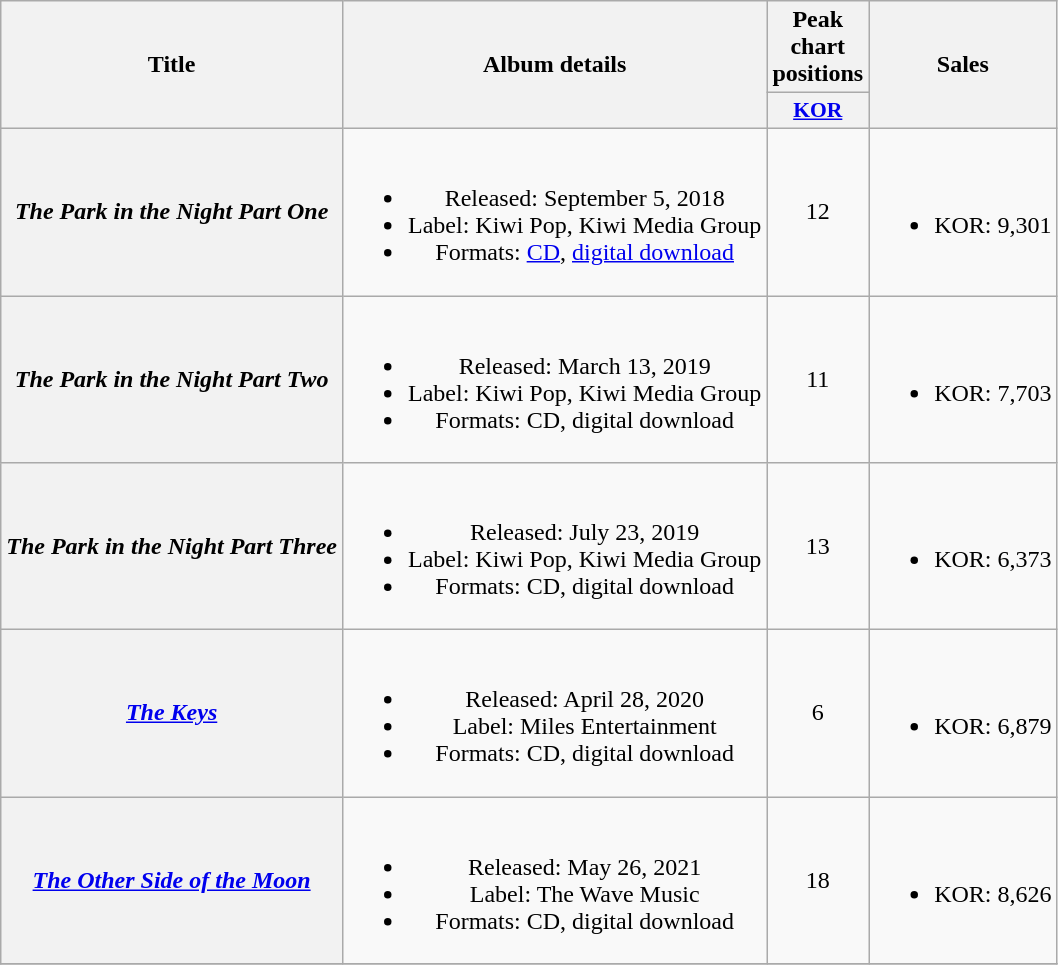<table class="wikitable plainrowheaders" style="text-align:center;" border="1">
<tr>
<th scope="col" rowspan="2">Title</th>
<th scope="col" rowspan="2">Album details</th>
<th scope="col">Peak chart positions</th>
<th scope="col" rowspan="2">Sales</th>
</tr>
<tr>
<th scope="col" style="width:3em;font-size:90%;"><a href='#'>KOR</a><br></th>
</tr>
<tr>
<th scope="row"><em>The Park in the Night Part One</em></th>
<td><br><ul><li>Released: September 5, 2018</li><li>Label: Kiwi Pop, Kiwi Media Group</li><li>Formats: <a href='#'>CD</a>, <a href='#'>digital download</a></li></ul></td>
<td>12</td>
<td><br><ul><li>KOR: 9,301</li></ul></td>
</tr>
<tr>
<th scope="row"><em>The Park in the Night Part Two</em></th>
<td><br><ul><li>Released: March 13, 2019</li><li>Label: Kiwi Pop, Kiwi Media Group</li><li>Formats: CD, digital download</li></ul></td>
<td>11</td>
<td><br><ul><li>KOR: 7,703</li></ul></td>
</tr>
<tr>
<th scope="row"><em>The Park in the Night Part Three</em></th>
<td><br><ul><li>Released: July 23, 2019</li><li>Label: Kiwi Pop, Kiwi Media Group</li><li>Formats: CD, digital download</li></ul></td>
<td>13</td>
<td><br><ul><li>KOR: 6,373</li></ul></td>
</tr>
<tr>
<th scope="row"><em><a href='#'>The Keys</a></em></th>
<td><br><ul><li>Released: April 28, 2020</li><li>Label: Miles Entertainment</li><li>Formats: CD, digital download</li></ul></td>
<td>6</td>
<td><br><ul><li>KOR: 6,879</li></ul></td>
</tr>
<tr>
<th scope="row"><em><a href='#'>The Other Side of the Moon</a></em></th>
<td><br><ul><li>Released: May 26, 2021</li><li>Label: The Wave Music</li><li>Formats: CD, digital download</li></ul></td>
<td>18</td>
<td><br><ul><li>KOR: 8,626</li></ul></td>
</tr>
<tr>
</tr>
</table>
